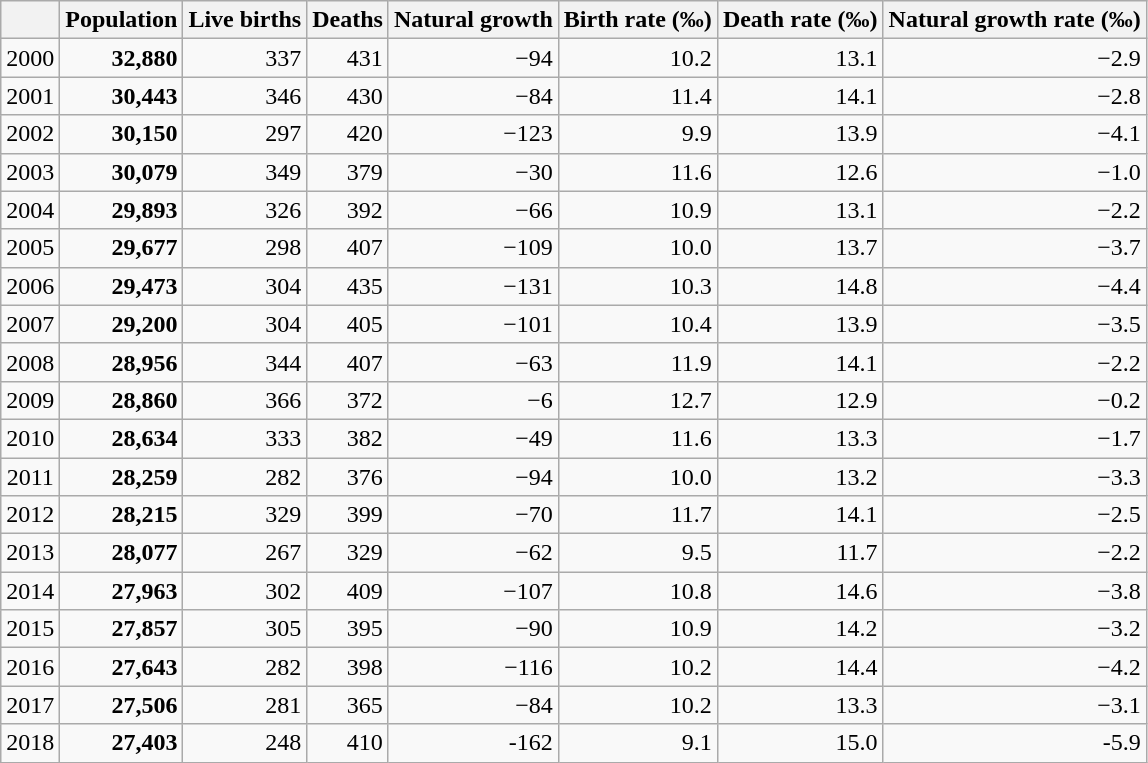<table class="wikitable sortable" style="text-align:right;">
<tr>
<th></th>
<th>Population</th>
<th>Live births</th>
<th>Deaths</th>
<th>Natural growth</th>
<th>Birth rate (‰)</th>
<th>Death rate (‰)</th>
<th>Natural growth rate (‰)</th>
</tr>
<tr>
<td align="center">2000</td>
<td><strong>32,880</strong></td>
<td>337</td>
<td>431</td>
<td>−94</td>
<td>10.2</td>
<td>13.1</td>
<td>−2.9</td>
</tr>
<tr>
<td align="center">2001</td>
<td><strong>30,443 </strong></td>
<td>346</td>
<td>430</td>
<td>−84</td>
<td>11.4</td>
<td>14.1</td>
<td>−2.8</td>
</tr>
<tr>
<td align="center">2002</td>
<td><strong>30,150</strong></td>
<td>297</td>
<td>420</td>
<td>−123</td>
<td>9.9</td>
<td>13.9</td>
<td>−4.1</td>
</tr>
<tr>
<td align="center">2003</td>
<td><strong>30,079 </strong></td>
<td>349</td>
<td>379</td>
<td>−30</td>
<td>11.6</td>
<td>12.6</td>
<td>−1.0</td>
</tr>
<tr>
<td align="center">2004</td>
<td><strong>29,893</strong></td>
<td>326</td>
<td>392</td>
<td>−66</td>
<td>10.9</td>
<td>13.1</td>
<td>−2.2</td>
</tr>
<tr>
<td align="center">2005</td>
<td><strong>29,677</strong></td>
<td>298</td>
<td>407</td>
<td>−109</td>
<td>10.0</td>
<td>13.7</td>
<td>−3.7</td>
</tr>
<tr>
<td align="center">2006</td>
<td><strong>29,473 </strong></td>
<td>304</td>
<td>435</td>
<td>−131</td>
<td>10.3</td>
<td>14.8</td>
<td>−4.4</td>
</tr>
<tr>
<td align="center">2007</td>
<td><strong>29,200 </strong></td>
<td>304</td>
<td>405</td>
<td>−101</td>
<td>10.4</td>
<td>13.9</td>
<td>−3.5</td>
</tr>
<tr>
<td align="center">2008</td>
<td><strong>28,956</strong></td>
<td>344</td>
<td>407</td>
<td>−63</td>
<td>11.9</td>
<td>14.1</td>
<td>−2.2</td>
</tr>
<tr>
<td align="center">2009</td>
<td><strong>28,860 </strong></td>
<td>366</td>
<td>372</td>
<td>−6</td>
<td>12.7</td>
<td>12.9</td>
<td>−0.2</td>
</tr>
<tr>
<td align="center">2010</td>
<td><strong>28,634 </strong></td>
<td>333</td>
<td>382</td>
<td>−49</td>
<td>11.6</td>
<td>13.3</td>
<td>−1.7</td>
</tr>
<tr>
<td align="center">2011</td>
<td><strong>28,259 </strong></td>
<td>282</td>
<td>376</td>
<td>−94</td>
<td>10.0</td>
<td>13.2</td>
<td>−3.3</td>
</tr>
<tr>
<td align="center">2012</td>
<td><strong>28,215</strong></td>
<td>329</td>
<td>399</td>
<td>−70</td>
<td>11.7</td>
<td>14.1</td>
<td>−2.5</td>
</tr>
<tr>
<td align="center">2013</td>
<td><strong>28,077</strong></td>
<td>267</td>
<td>329</td>
<td>−62</td>
<td>9.5</td>
<td>11.7</td>
<td>−2.2</td>
</tr>
<tr>
<td align="center">2014</td>
<td><strong>27,963 </strong></td>
<td>302</td>
<td>409</td>
<td>−107</td>
<td>10.8</td>
<td>14.6</td>
<td>−3.8</td>
</tr>
<tr>
<td align="center">2015</td>
<td><strong>27,857 </strong></td>
<td>305</td>
<td>395</td>
<td>−90</td>
<td>10.9</td>
<td>14.2</td>
<td>−3.2</td>
</tr>
<tr>
<td align="center">2016</td>
<td><strong>27,643 </strong></td>
<td>282</td>
<td>398</td>
<td>−116</td>
<td>10.2</td>
<td>14.4</td>
<td>−4.2</td>
</tr>
<tr>
<td align="center">2017</td>
<td><strong>27,506 </strong></td>
<td>281</td>
<td>365</td>
<td>−84</td>
<td>10.2</td>
<td>13.3</td>
<td>−3.1</td>
</tr>
<tr>
<td align="center">2018</td>
<td><strong>27,403 </strong></td>
<td>248</td>
<td>410</td>
<td>-162</td>
<td>9.1</td>
<td>15.0</td>
<td>-5.9</td>
</tr>
</table>
